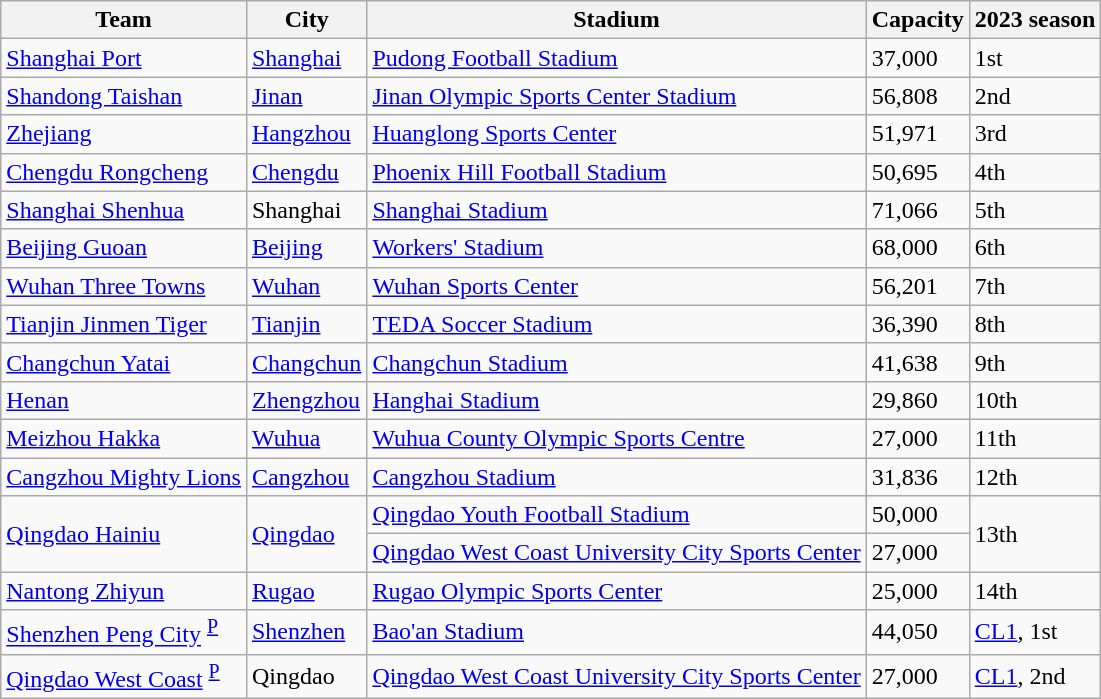<table class="wikitable sortable" style="font-size:100%">
<tr>
<th>Team</th>
<th>City</th>
<th>Stadium</th>
<th>Capacity</th>
<th>2023 season</th>
</tr>
<tr>
<td><a href='#'>Shanghai Port</a></td>
<td><a href='#'>Shanghai</a> </td>
<td><a href='#'>Pudong Football Stadium</a></td>
<td>37,000</td>
<td data-sort-value="1">1st</td>
</tr>
<tr>
<td><a href='#'>Shandong Taishan</a></td>
<td><a href='#'>Jinan</a></td>
<td><a href='#'>Jinan Olympic Sports Center Stadium</a></td>
<td>56,808</td>
<td data-sort-value="2">2nd</td>
</tr>
<tr>
<td><a href='#'>Zhejiang</a></td>
<td><a href='#'>Hangzhou</a></td>
<td><a href='#'>Huanglong Sports Center</a></td>
<td>51,971</td>
<td data-sort-value="3">3rd</td>
</tr>
<tr>
<td><a href='#'>Chengdu Rongcheng</a></td>
<td><a href='#'>Chengdu</a></td>
<td><a href='#'>Phoenix Hill Football Stadium</a></td>
<td>50,695</td>
<td data-sort-value="4">4th</td>
</tr>
<tr>
<td><a href='#'>Shanghai Shenhua</a></td>
<td>Shanghai </td>
<td><a href='#'>Shanghai Stadium</a></td>
<td>71,066</td>
<td data-sort-value="5">5th</td>
</tr>
<tr>
<td><a href='#'>Beijing Guoan</a></td>
<td><a href='#'>Beijing</a></td>
<td><a href='#'>Workers' Stadium</a></td>
<td>68,000</td>
<td data-sort-value="6">6th</td>
</tr>
<tr>
<td><a href='#'>Wuhan Three Towns</a></td>
<td><a href='#'>Wuhan</a></td>
<td><a href='#'>Wuhan Sports Center</a></td>
<td>56,201</td>
<td data-sort-value="7">7th</td>
</tr>
<tr>
<td><a href='#'>Tianjin Jinmen Tiger</a></td>
<td><a href='#'>Tianjin</a></td>
<td><a href='#'>TEDA Soccer Stadium</a></td>
<td>36,390</td>
<td data-sort-value="8">8th</td>
</tr>
<tr>
<td><a href='#'>Changchun Yatai</a></td>
<td><a href='#'>Changchun</a></td>
<td><a href='#'>Changchun Stadium</a></td>
<td>41,638</td>
<td data-sort-value="9">9th</td>
</tr>
<tr>
<td><a href='#'>Henan</a></td>
<td><a href='#'>Zhengzhou</a></td>
<td><a href='#'>Hanghai Stadium</a></td>
<td>29,860</td>
<td data-sort-value="10">10th</td>
</tr>
<tr>
<td><a href='#'>Meizhou Hakka</a></td>
<td><a href='#'>Wuhua</a></td>
<td><a href='#'>Wuhua County Olympic Sports Centre</a></td>
<td>27,000</td>
<td data-sort-value="11">11th</td>
</tr>
<tr>
<td><a href='#'>Cangzhou Mighty Lions</a></td>
<td><a href='#'>Cangzhou</a></td>
<td><a href='#'>Cangzhou Stadium</a></td>
<td>31,836</td>
<td data-sort-value="12">12th</td>
</tr>
<tr>
<td rowspan="2"><a href='#'>Qingdao Hainiu</a></td>
<td rowspan="2"><a href='#'>Qingdao</a> </td>
<td><a href='#'>Qingdao Youth Football Stadium</a></td>
<td>50,000</td>
<td data-sort-value="13" rowspan="2">13th</td>
</tr>
<tr>
<td><a href='#'>Qingdao West Coast University City Sports Center</a></td>
<td>27,000</td>
</tr>
<tr>
<td><a href='#'>Nantong Zhiyun</a></td>
<td><a href='#'>Rugao</a></td>
<td><a href='#'>Rugao Olympic Sports Center</a></td>
<td>25,000</td>
<td data-sort-value="14">14th</td>
</tr>
<tr>
<td><a href='#'>Shenzhen Peng City</a> <sup><a href='#'>P</a></sup></td>
<td><a href='#'>Shenzhen</a></td>
<td><a href='#'>Bao'an Stadium</a></td>
<td>44,050</td>
<td data-sort-value="15"><a href='#'>CL1</a>, 1st</td>
</tr>
<tr>
<td><a href='#'>Qingdao West Coast</a> <sup><a href='#'>P</a></sup></td>
<td>Qingdao </td>
<td><a href='#'>Qingdao West Coast University City Sports Center</a></td>
<td>27,000</td>
<td data-sort-value="16"><a href='#'>CL1</a>, 2nd</td>
</tr>
</table>
